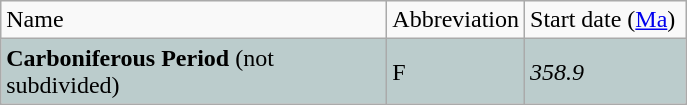<table class="wikitable">
<tr>
<td width="250pt">Name</td>
<td width="50pt">Abbreviation</td>
<td width="100pt">Start date (<a href='#'>Ma</a>)</td>
</tr>
<tr style="background:#bbcccc;">
<td><strong>Carboniferous Period</strong> (not subdivided)</td>
<td>F</td>
<td><em>358.9</em></td>
</tr>
</table>
